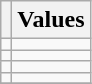<table class="wikitable collapsible">
<tr>
<th></th>
<th>Values </th>
</tr>
<tr>
<td></td>
<td></td>
</tr>
<tr>
<td></td>
<td></td>
</tr>
<tr>
<td></td>
<td></td>
</tr>
<tr>
<td></td>
<td></td>
</tr>
<tr>
</tr>
</table>
